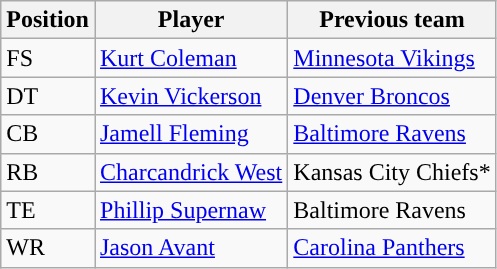<table class="wikitable sortable">
<tr>
<th>Position</th>
<th>Player</th>
<th>Previous team</th>
</tr>
<tr>
<td>FS</td>
<td><a href='#'>Kurt Coleman</a></td>
<td><a href='#'>Minnesota Vikings</a></td>
</tr>
<tr>
<td>DT</td>
<td><a href='#'>Kevin Vickerson</a></td>
<td><a href='#'>Denver Broncos</a></td>
</tr>
<tr>
<td>CB</td>
<td><a href='#'>Jamell Fleming</a></td>
<td><a href='#'>Baltimore Ravens</a></td>
</tr>
<tr>
<td>RB</td>
<td><a href='#'>Charcandrick West</a></td>
<td>Kansas City Chiefs*</td>
</tr>
<tr>
<td>TE</td>
<td><a href='#'>Phillip Supernaw</a></td>
<td>Baltimore Ravens</td>
</tr>
<tr>
<td>WR</td>
<td><a href='#'>Jason Avant</a></td>
<td><a href='#'>Carolina Panthers</a></td>
</tr>
</table>
